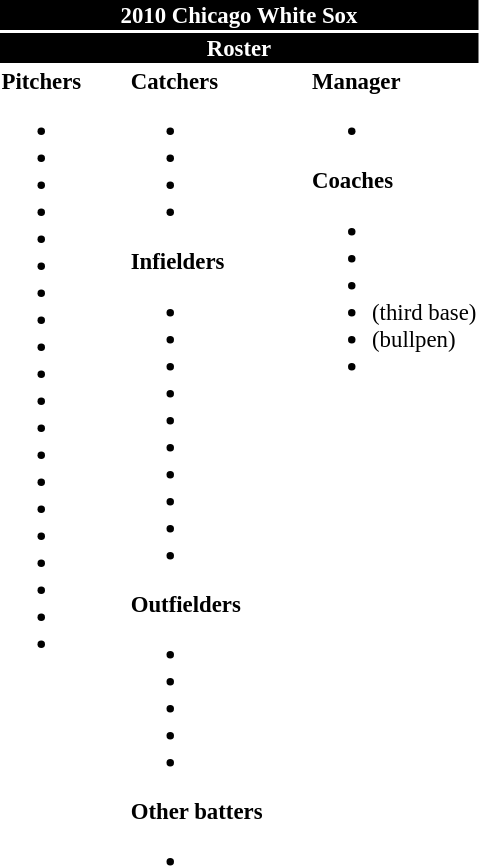<table class="toccolours" style="font-size: 95%;">
<tr>
<th colspan="10" style="background:black; color:#fff; text-align:center;">2010 Chicago White Sox</th>
</tr>
<tr>
<td colspan="10" style="background:black; color:white; text-align:center;"><strong>Roster</strong></td>
</tr>
<tr>
<td valign="top"><strong>Pitchers</strong><br><ul><li></li><li></li><li></li><li></li><li></li><li></li><li></li><li></li><li></li><li></li><li></li><li></li><li></li><li></li><li></li><li></li><li></li><li></li><li></li><li></li></ul></td>
<td style="width:25px;"></td>
<td valign="top"><strong>Catchers</strong><br><ul><li></li><li></li><li></li><li></li></ul><strong>Infielders</strong><ul><li></li><li></li><li></li><li></li><li></li><li></li><li></li><li></li><li></li><li></li></ul><strong>Outfielders</strong><ul><li></li><li></li><li></li><li></li><li></li></ul><strong>Other batters</strong><ul><li></li></ul></td>
<td style="width:25px;"></td>
<td valign="top"><strong>Manager</strong><br><ul><li></li></ul><strong>Coaches</strong><ul><li></li><li></li><li></li><li> (third base)</li><li> (bullpen)</li><li></li></ul></td>
</tr>
</table>
